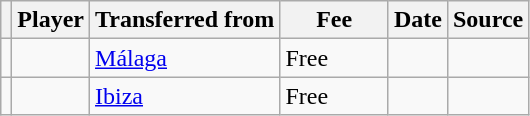<table class="wikitable plainrowheaders sortable">
<tr>
<th></th>
<th scope="col">Player</th>
<th>Transferred from</th>
<th style="width: 65px;">Fee</th>
<th scope="col">Date</th>
<th scope="col">Source</th>
</tr>
<tr>
<td align="center"></td>
<td></td>
<td> <a href='#'>Málaga</a></td>
<td>Free</td>
<td></td>
<td></td>
</tr>
<tr>
<td align="center"></td>
<td></td>
<td> <a href='#'>Ibiza</a></td>
<td>Free</td>
<td></td>
<td></td>
</tr>
</table>
